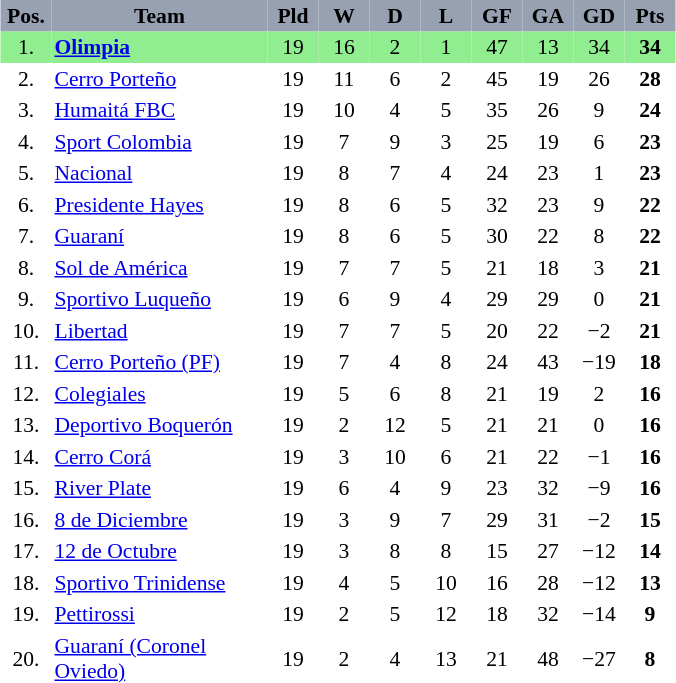<table class="sortable" align=center style="margin:1em auto; font-size: 90%; border-collapse:collapse;" border=0 cellspacing=0 cellpadding=2>
<tr align=center bgcolor=#98A1B2>
<th width=30><span>Pos.</span></th>
<th width=140>Team</th>
<th width=30><span>Pld</span></th>
<th width=30><span>W</span></th>
<th width=30><span>D</span></th>
<th width=30><span>L</span></th>
<th width=30><span>GF</span></th>
<th width=30><span>GA</span></th>
<th width=30><span>GD</span></th>
<th width=30><span>Pts</span></th>
</tr>
<tr align=center style="background: #90EE90">
<td>1.</td>
<td align="left"><strong><a href='#'>Olimpia</a></strong></td>
<td>19</td>
<td>16</td>
<td>2</td>
<td>1</td>
<td>47</td>
<td>13</td>
<td>34</td>
<td><strong>34</strong></td>
</tr>
<tr align=center>
<td>2.</td>
<td align="left"><a href='#'>Cerro Porteño</a></td>
<td>19</td>
<td>11</td>
<td>6</td>
<td>2</td>
<td>45</td>
<td>19</td>
<td>26</td>
<td><strong>28</strong></td>
</tr>
<tr align=center>
<td>3.</td>
<td align="left"><a href='#'>Humaitá FBC</a></td>
<td>19</td>
<td>10</td>
<td>4</td>
<td>5</td>
<td>35</td>
<td>26</td>
<td>9</td>
<td><strong>24</strong></td>
</tr>
<tr align=center>
<td>4.</td>
<td align="left"><a href='#'>Sport Colombia</a></td>
<td>19</td>
<td>7</td>
<td>9</td>
<td>3</td>
<td>25</td>
<td>19</td>
<td>6</td>
<td><strong>23</strong></td>
</tr>
<tr align=center>
<td>5.</td>
<td align="left"><a href='#'>Nacional</a></td>
<td>19</td>
<td>8</td>
<td>7</td>
<td>4</td>
<td>24</td>
<td>23</td>
<td>1</td>
<td><strong>23</strong></td>
</tr>
<tr align=center>
<td>6.</td>
<td align="left"><a href='#'>Presidente Hayes</a></td>
<td>19</td>
<td>8</td>
<td>6</td>
<td>5</td>
<td>32</td>
<td>23</td>
<td>9</td>
<td><strong>22</strong></td>
</tr>
<tr align=center>
<td>7.</td>
<td align="left"><a href='#'>Guaraní</a></td>
<td>19</td>
<td>8</td>
<td>6</td>
<td>5</td>
<td>30</td>
<td>22</td>
<td>8</td>
<td><strong>22</strong></td>
</tr>
<tr align=center>
<td>8.</td>
<td align="left"><a href='#'>Sol de América</a></td>
<td>19</td>
<td>7</td>
<td>7</td>
<td>5</td>
<td>21</td>
<td>18</td>
<td>3</td>
<td><strong>21</strong></td>
</tr>
<tr align=center>
<td>9.</td>
<td align="left"><a href='#'>Sportivo Luqueño</a></td>
<td>19</td>
<td>6</td>
<td>9</td>
<td>4</td>
<td>29</td>
<td>29</td>
<td>0</td>
<td><strong>21</strong></td>
</tr>
<tr align=center>
<td>10.</td>
<td align="left"><a href='#'>Libertad</a></td>
<td>19</td>
<td>7</td>
<td>7</td>
<td>5</td>
<td>20</td>
<td>22</td>
<td>−2</td>
<td><strong>21</strong></td>
</tr>
<tr align=center>
<td>11.</td>
<td align="left"><a href='#'>Cerro Porteño (PF)</a></td>
<td>19</td>
<td>7</td>
<td>4</td>
<td>8</td>
<td>24</td>
<td>43</td>
<td>−19</td>
<td><strong>18</strong></td>
</tr>
<tr align=center>
<td>12.</td>
<td align="left"><a href='#'>Colegiales</a></td>
<td>19</td>
<td>5</td>
<td>6</td>
<td>8</td>
<td>21</td>
<td>19</td>
<td>2</td>
<td><strong>16</strong></td>
</tr>
<tr align=center>
<td>13.</td>
<td align="left"><a href='#'>Deportivo Boquerón</a></td>
<td>19</td>
<td>2</td>
<td>12</td>
<td>5</td>
<td>21</td>
<td>21</td>
<td>0</td>
<td><strong>16</strong></td>
</tr>
<tr align=center>
<td>14.</td>
<td align="left"><a href='#'>Cerro Corá</a></td>
<td>19</td>
<td>3</td>
<td>10</td>
<td>6</td>
<td>21</td>
<td>22</td>
<td>−1</td>
<td><strong>16</strong></td>
</tr>
<tr align=center>
<td>15.</td>
<td align="left"><a href='#'>River Plate</a></td>
<td>19</td>
<td>6</td>
<td>4</td>
<td>9</td>
<td>23</td>
<td>32</td>
<td>−9</td>
<td><strong>16</strong></td>
</tr>
<tr align=center>
<td>16.</td>
<td align="left"><a href='#'>8 de Diciembre</a></td>
<td>19</td>
<td>3</td>
<td>9</td>
<td>7</td>
<td>29</td>
<td>31</td>
<td>−2</td>
<td><strong>15</strong></td>
</tr>
<tr align=center>
<td>17.</td>
<td align="left"><a href='#'>12 de Octubre</a></td>
<td>19</td>
<td>3</td>
<td>8</td>
<td>8</td>
<td>15</td>
<td>27</td>
<td>−12</td>
<td><strong>14</strong></td>
</tr>
<tr align=center>
<td>18.</td>
<td align="left"><a href='#'>Sportivo Trinidense</a></td>
<td>19</td>
<td>4</td>
<td>5</td>
<td>10</td>
<td>16</td>
<td>28</td>
<td>−12</td>
<td><strong>13</strong></td>
</tr>
<tr align=center>
<td>19.</td>
<td align="left"><a href='#'>Pettirossi</a></td>
<td>19</td>
<td>2</td>
<td>5</td>
<td>12</td>
<td>18</td>
<td>32</td>
<td>−14</td>
<td><strong>9</strong></td>
</tr>
<tr align=center>
<td>20.</td>
<td align="left"><a href='#'>Guaraní (Coronel Oviedo)</a></td>
<td>19</td>
<td>2</td>
<td>4</td>
<td>13</td>
<td>21</td>
<td>48</td>
<td>−27</td>
<td><strong>8</strong></td>
</tr>
</table>
